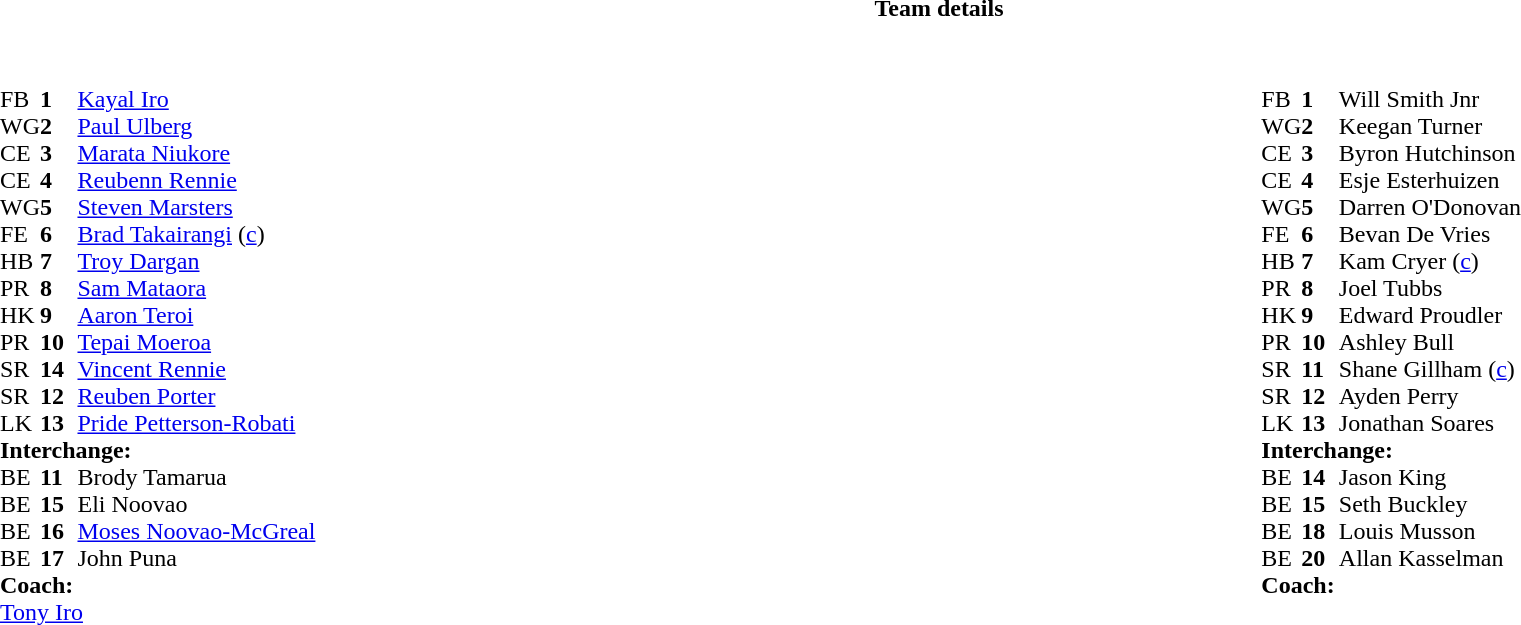<table border="0" width="100%" class="collapsible collapsed">
<tr>
<th>Team details</th>
</tr>
<tr>
<td><br><table width="100%">
<tr>
<td valign="top" width="50%"><br><table style="font-size: 100%" cellspacing="0" cellpadding="0">
<tr>
<th width="25"></th>
<th width="25"></th>
<th></th>
<th width="25"></th>
</tr>
<tr>
<td>FB</td>
<td><strong>1</strong></td>
<td><a href='#'>Kayal Iro</a></td>
</tr>
<tr>
<td>WG</td>
<td><strong>2</strong></td>
<td><a href='#'>Paul Ulberg</a></td>
</tr>
<tr>
<td>CE</td>
<td><strong>3</strong></td>
<td><a href='#'>Marata Niukore</a></td>
</tr>
<tr>
<td>CE</td>
<td><strong>4</strong></td>
<td><a href='#'>Reubenn Rennie</a></td>
</tr>
<tr>
<td>WG</td>
<td><strong>5</strong></td>
<td><a href='#'>Steven Marsters</a></td>
</tr>
<tr>
<td>FE</td>
<td><strong>6</strong></td>
<td><a href='#'>Brad Takairangi</a> (<a href='#'>c</a>)</td>
</tr>
<tr>
<td>HB</td>
<td><strong>7</strong></td>
<td><a href='#'>Troy Dargan</a></td>
</tr>
<tr>
<td>PR</td>
<td><strong>8</strong></td>
<td><a href='#'>Sam Mataora</a></td>
</tr>
<tr>
<td>HK</td>
<td><strong>9</strong></td>
<td><a href='#'>Aaron Teroi</a></td>
</tr>
<tr>
<td>PR</td>
<td><strong>10</strong></td>
<td><a href='#'>Tepai Moeroa</a></td>
</tr>
<tr>
<td>SR</td>
<td><strong>14</strong></td>
<td><a href='#'>Vincent Rennie</a></td>
</tr>
<tr>
<td>SR</td>
<td><strong>12</strong></td>
<td><a href='#'>Reuben Porter</a></td>
</tr>
<tr>
<td>LK</td>
<td><strong>13</strong></td>
<td><a href='#'>Pride Petterson-Robati</a></td>
</tr>
<tr>
<td colspan=3><strong>Interchange:</strong></td>
</tr>
<tr>
<td>BE</td>
<td><strong>11</strong></td>
<td>Brody Tamarua</td>
</tr>
<tr>
<td>BE</td>
<td><strong>15</strong></td>
<td>Eli Noovao</td>
</tr>
<tr>
<td>BE</td>
<td><strong>16</strong></td>
<td><a href='#'>Moses Noovao-McGreal</a></td>
</tr>
<tr>
<td>BE</td>
<td><strong>17</strong></td>
<td>John Puna</td>
</tr>
<tr>
<td colspan=3><strong>Coach:</strong></td>
</tr>
<tr>
<td colspan="4"> <a href='#'>Tony Iro</a></td>
</tr>
</table>
</td>
<td valign="top" width="50%"><br><table style="font-size: 100%" cellspacing="0" cellpadding="0" align="center">
<tr>
<th width="25"></th>
<th width="25"></th>
<th></th>
<th width="25"></th>
</tr>
<tr>
<td>FB</td>
<td><strong>1</strong></td>
<td>Will Smith Jnr</td>
</tr>
<tr>
<td>WG</td>
<td><strong>2</strong></td>
<td>Keegan Turner</td>
</tr>
<tr>
<td>CE</td>
<td><strong>3</strong></td>
<td>Byron Hutchinson</td>
</tr>
<tr>
<td>CE</td>
<td><strong>4</strong></td>
<td>Esje Esterhuizen</td>
</tr>
<tr>
<td>WG</td>
<td><strong>5</strong></td>
<td>Darren O'Donovan</td>
</tr>
<tr>
<td>FE</td>
<td><strong>6</strong></td>
<td>Bevan De Vries</td>
</tr>
<tr>
<td>HB</td>
<td><strong>7</strong></td>
<td>Kam Cryer (<a href='#'>c</a>)</td>
</tr>
<tr>
<td>PR</td>
<td><strong>8</strong></td>
<td>Joel Tubbs</td>
</tr>
<tr>
<td>HK</td>
<td><strong>9</strong></td>
<td>Edward Proudler</td>
</tr>
<tr>
<td>PR</td>
<td><strong>10</strong></td>
<td>Ashley Bull</td>
</tr>
<tr>
<td>SR</td>
<td><strong>11</strong></td>
<td>Shane Gillham (<a href='#'>c</a>)</td>
</tr>
<tr>
<td>SR</td>
<td><strong>12</strong></td>
<td>Ayden Perry</td>
</tr>
<tr>
<td>LK</td>
<td><strong>13</strong></td>
<td>Jonathan Soares</td>
</tr>
<tr>
<td colspan=3><strong>Interchange:</strong></td>
</tr>
<tr>
<td>BE</td>
<td><strong>14</strong></td>
<td>Jason King</td>
</tr>
<tr>
<td>BE</td>
<td><strong>15</strong></td>
<td>Seth Buckley</td>
</tr>
<tr>
<td>BE</td>
<td><strong>18</strong></td>
<td>Louis Musson</td>
</tr>
<tr>
<td>BE</td>
<td><strong>20</strong></td>
<td>Allan Kasselman</td>
</tr>
<tr>
<td colspan=3><strong>Coach:</strong></td>
</tr>
<tr>
<td colspan="4"></td>
</tr>
</table>
</td>
</tr>
</table>
</td>
</tr>
</table>
